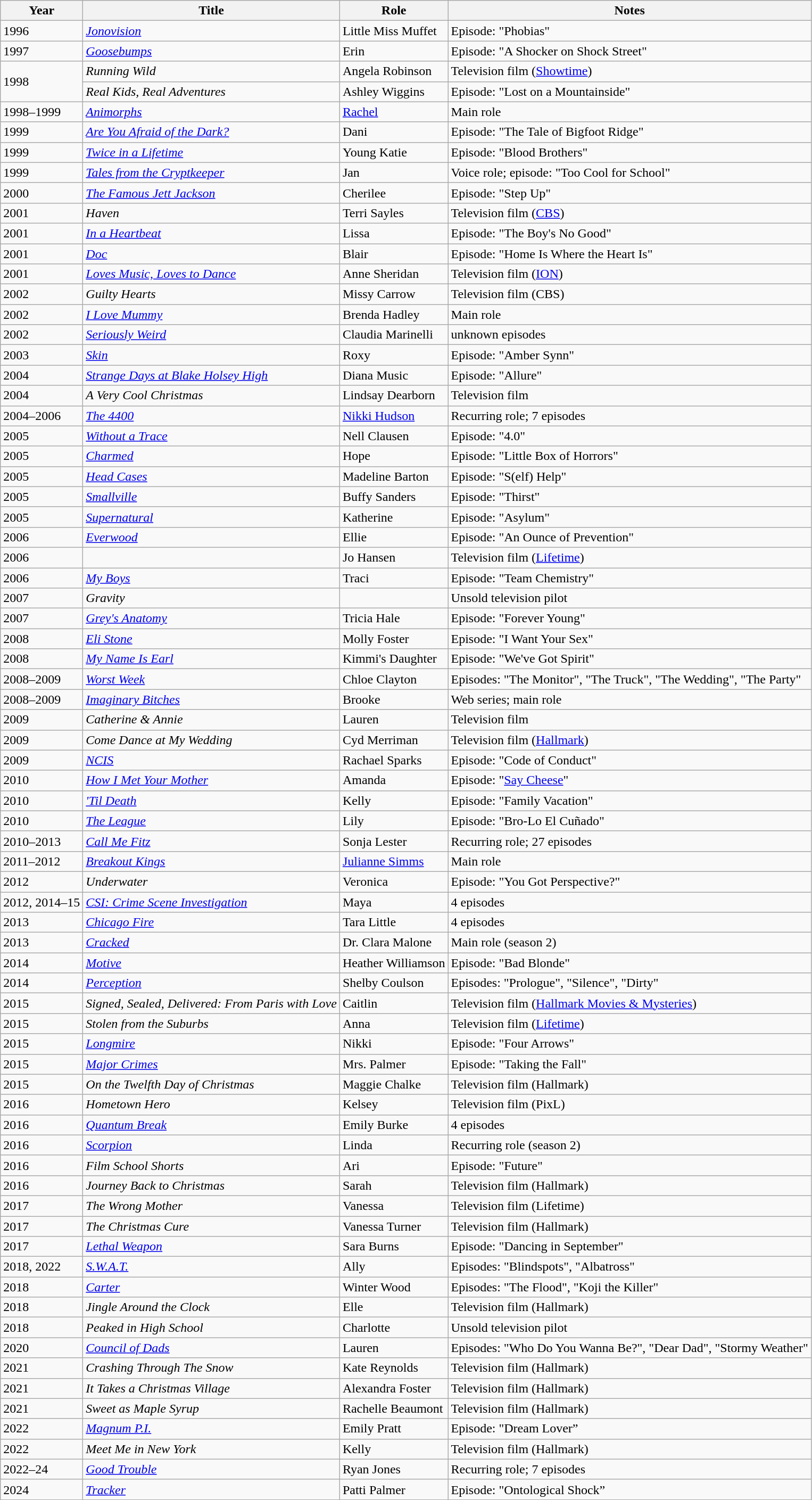<table class="wikitable sortable">
<tr>
<th>Year</th>
<th>Title</th>
<th>Role</th>
<th class="unsortable">Notes</th>
</tr>
<tr>
<td>1996</td>
<td><em><a href='#'>Jonovision</a></em></td>
<td>Little Miss Muffet</td>
<td>Episode: "Phobias"</td>
</tr>
<tr>
<td>1997</td>
<td><em><a href='#'>Goosebumps</a></em></td>
<td>Erin</td>
<td>Episode: "A Shocker on Shock Street"</td>
</tr>
<tr>
<td rowspan="2">1998</td>
<td><em>Running Wild</em></td>
<td>Angela Robinson</td>
<td>Television film (<a href='#'>Showtime</a>)</td>
</tr>
<tr>
<td><em>Real Kids, Real Adventures</em></td>
<td>Ashley Wiggins</td>
<td>Episode: "Lost on a Mountainside"</td>
</tr>
<tr>
<td>1998–1999</td>
<td><em><a href='#'>Animorphs</a></em></td>
<td><a href='#'>Rachel</a></td>
<td>Main role</td>
</tr>
<tr>
<td>1999</td>
<td><em><a href='#'>Are You Afraid of the Dark?</a></em></td>
<td>Dani</td>
<td>Episode: "The Tale of Bigfoot Ridge"</td>
</tr>
<tr>
<td>1999</td>
<td><em><a href='#'>Twice in a Lifetime</a></em></td>
<td>Young Katie</td>
<td>Episode: "Blood Brothers"</td>
</tr>
<tr>
<td>1999</td>
<td><em><a href='#'>Tales from the Cryptkeeper</a></em></td>
<td>Jan</td>
<td>Voice role; episode: "Too Cool for School"</td>
</tr>
<tr>
<td>2000</td>
<td data-sort-value="Famous Jett Jackson, The"><em><a href='#'>The Famous Jett Jackson</a></em></td>
<td>Cherilee</td>
<td>Episode: "Step Up"</td>
</tr>
<tr>
<td>2001</td>
<td><em>Haven</em></td>
<td>Terri Sayles</td>
<td>Television film (<a href='#'>CBS</a>)</td>
</tr>
<tr>
<td>2001</td>
<td><em><a href='#'>In a Heartbeat</a></em></td>
<td>Lissa</td>
<td>Episode: "The Boy's No Good"</td>
</tr>
<tr>
<td>2001</td>
<td><em><a href='#'>Doc</a></em></td>
<td>Blair</td>
<td>Episode: "Home Is Where the Heart Is"</td>
</tr>
<tr>
<td>2001</td>
<td><em><a href='#'>Loves Music, Loves to Dance</a></em></td>
<td>Anne Sheridan</td>
<td>Television film (<a href='#'>ION</a>)</td>
</tr>
<tr>
<td>2002</td>
<td><em>Guilty Hearts</em></td>
<td>Missy Carrow</td>
<td>Television film (CBS)</td>
</tr>
<tr>
<td>2002</td>
<td><em><a href='#'>I Love Mummy</a></em></td>
<td>Brenda Hadley</td>
<td>Main role</td>
</tr>
<tr>
<td>2002</td>
<td><em><a href='#'>Seriously Weird</a></em></td>
<td>Claudia Marinelli</td>
<td>unknown episodes</td>
</tr>
<tr>
<td>2003</td>
<td><em><a href='#'>Skin</a></em></td>
<td>Roxy</td>
<td>Episode: "Amber Synn"</td>
</tr>
<tr>
<td>2004</td>
<td><em><a href='#'>Strange Days at Blake Holsey High</a></em></td>
<td>Diana Music</td>
<td>Episode: "Allure"</td>
</tr>
<tr>
<td>2004</td>
<td data-sort-value="Very Cool Christmas, A"><em>A Very Cool Christmas</em></td>
<td>Lindsay Dearborn</td>
<td>Television film</td>
</tr>
<tr>
<td>2004–2006</td>
<td data-sort-value="4400, The"><em><a href='#'>The 4400</a></em></td>
<td><a href='#'>Nikki Hudson</a></td>
<td>Recurring role; 7 episodes</td>
</tr>
<tr>
<td>2005</td>
<td><em><a href='#'>Without a Trace</a></em></td>
<td>Nell Clausen</td>
<td>Episode: "4.0"</td>
</tr>
<tr>
<td>2005</td>
<td><em><a href='#'>Charmed</a></em></td>
<td>Hope</td>
<td>Episode: "Little Box of Horrors"</td>
</tr>
<tr>
<td>2005</td>
<td><em><a href='#'>Head Cases</a></em></td>
<td>Madeline Barton</td>
<td>Episode: "S(elf) Help"</td>
</tr>
<tr>
<td>2005</td>
<td><em><a href='#'>Smallville</a></em></td>
<td>Buffy Sanders</td>
<td>Episode: "Thirst"</td>
</tr>
<tr>
<td>2005</td>
<td><em><a href='#'>Supernatural</a></em></td>
<td>Katherine</td>
<td>Episode: "Asylum"</td>
</tr>
<tr>
<td>2006</td>
<td><em><a href='#'>Everwood</a></em></td>
<td>Ellie</td>
<td>Episode: "An Ounce of Prevention"</td>
</tr>
<tr>
<td>2006</td>
<td><em></em></td>
<td>Jo Hansen</td>
<td>Television film (<a href='#'>Lifetime</a>)</td>
</tr>
<tr>
<td>2006</td>
<td><em><a href='#'>My Boys</a></em></td>
<td>Traci</td>
<td>Episode: "Team Chemistry"</td>
</tr>
<tr>
<td>2007</td>
<td><em>Gravity</em></td>
<td></td>
<td>Unsold television pilot</td>
</tr>
<tr>
<td>2007</td>
<td><em><a href='#'>Grey's Anatomy</a></em></td>
<td>Tricia Hale</td>
<td>Episode: "Forever Young"</td>
</tr>
<tr>
<td>2008</td>
<td><em><a href='#'>Eli Stone</a></em></td>
<td>Molly Foster</td>
<td>Episode: "I Want Your Sex"</td>
</tr>
<tr>
<td>2008</td>
<td><em><a href='#'>My Name Is Earl</a></em></td>
<td>Kimmi's Daughter</td>
<td>Episode: "We've Got Spirit"</td>
</tr>
<tr>
<td>2008–2009</td>
<td><em><a href='#'>Worst Week</a></em></td>
<td>Chloe Clayton</td>
<td>Episodes: "The Monitor", "The Truck", "The Wedding", "The Party"</td>
</tr>
<tr>
<td>2008–2009</td>
<td><em><a href='#'>Imaginary Bitches</a></em></td>
<td>Brooke</td>
<td>Web series; main role</td>
</tr>
<tr>
<td>2009</td>
<td><em>Catherine & Annie</em></td>
<td>Lauren</td>
<td>Television film</td>
</tr>
<tr>
<td>2009</td>
<td><em>Come Dance at My Wedding</em></td>
<td>Cyd Merriman</td>
<td>Television film (<a href='#'>Hallmark</a>)</td>
</tr>
<tr>
<td>2009</td>
<td><em><a href='#'>NCIS</a></em></td>
<td>Rachael Sparks</td>
<td>Episode: "Code of Conduct"</td>
</tr>
<tr>
<td>2010</td>
<td><em><a href='#'>How I Met Your Mother</a></em></td>
<td>Amanda</td>
<td>Episode: "<a href='#'>Say Cheese</a>"</td>
</tr>
<tr>
<td>2010</td>
<td><em><a href='#'>'Til Death</a></em></td>
<td>Kelly</td>
<td>Episode: "Family Vacation"</td>
</tr>
<tr>
<td>2010</td>
<td data-sort-value="League, The"><em><a href='#'>The League</a></em></td>
<td>Lily</td>
<td>Episode: "Bro-Lo El Cuñado"</td>
</tr>
<tr>
<td>2010–2013</td>
<td><em><a href='#'>Call Me Fitz</a></em></td>
<td>Sonja Lester</td>
<td>Recurring role; 27 episodes</td>
</tr>
<tr>
<td>2011–2012</td>
<td><em><a href='#'>Breakout Kings</a></em></td>
<td><a href='#'>Julianne Simms</a></td>
<td>Main role</td>
</tr>
<tr>
<td>2012</td>
<td><em>Underwater</em></td>
<td>Veronica</td>
<td>Episode: "You Got Perspective?"</td>
</tr>
<tr>
<td>2012, 2014–15</td>
<td><em><a href='#'>CSI: Crime Scene Investigation</a></em></td>
<td>Maya</td>
<td>4 episodes</td>
</tr>
<tr>
<td>2013</td>
<td><em><a href='#'>Chicago Fire</a></em></td>
<td>Tara Little</td>
<td>4 episodes</td>
</tr>
<tr>
<td>2013</td>
<td><em><a href='#'>Cracked</a></em></td>
<td>Dr. Clara Malone</td>
<td>Main role (season 2)</td>
</tr>
<tr>
<td>2014</td>
<td><em><a href='#'>Motive</a></em></td>
<td>Heather Williamson</td>
<td>Episode: "Bad Blonde"</td>
</tr>
<tr>
<td>2014</td>
<td><em><a href='#'>Perception</a></em></td>
<td>Shelby Coulson</td>
<td>Episodes: "Prologue", "Silence", "Dirty"</td>
</tr>
<tr>
<td>2015</td>
<td><em>Signed, Sealed, Delivered: From Paris with Love</em></td>
<td>Caitlin</td>
<td>Television film (<a href='#'>Hallmark Movies & Mysteries</a>)</td>
</tr>
<tr>
<td>2015</td>
<td><em>Stolen from the Suburbs</em></td>
<td>Anna</td>
<td>Television film (<a href='#'>Lifetime</a>)</td>
</tr>
<tr>
<td>2015</td>
<td><em><a href='#'>Longmire</a></em></td>
<td>Nikki</td>
<td>Episode: "Four Arrows"</td>
</tr>
<tr>
<td>2015</td>
<td><em><a href='#'>Major Crimes</a></em></td>
<td>Mrs. Palmer</td>
<td>Episode: "Taking the Fall"</td>
</tr>
<tr>
<td>2015</td>
<td><em>On the Twelfth Day of Christmas</em></td>
<td>Maggie Chalke</td>
<td>Television film (Hallmark)</td>
</tr>
<tr>
<td>2016</td>
<td><em>Hometown Hero</em></td>
<td>Kelsey</td>
<td>Television film (PixL)</td>
</tr>
<tr>
<td>2016</td>
<td><em><a href='#'>Quantum Break</a></em></td>
<td>Emily Burke</td>
<td>4 episodes</td>
</tr>
<tr>
<td>2016</td>
<td><em><a href='#'>Scorpion</a></em></td>
<td>Linda</td>
<td>Recurring role (season 2)</td>
</tr>
<tr>
<td>2016</td>
<td><em>Film School Shorts</em></td>
<td>Ari</td>
<td>Episode: "Future"</td>
</tr>
<tr>
<td>2016</td>
<td><em>Journey Back to Christmas</em></td>
<td>Sarah</td>
<td>Television film (Hallmark)</td>
</tr>
<tr>
<td>2017</td>
<td data-sort-value="Wrong Mother, The"><em>The Wrong Mother</em></td>
<td>Vanessa</td>
<td>Television film (Lifetime)</td>
</tr>
<tr>
<td>2017</td>
<td data-sort-value="Christmas Cure, The"><em>The Christmas Cure</em></td>
<td>Vanessa Turner</td>
<td>Television film (Hallmark)</td>
</tr>
<tr>
<td>2017</td>
<td><em><a href='#'>Lethal Weapon</a></em></td>
<td>Sara Burns</td>
<td>Episode: "Dancing in September"</td>
</tr>
<tr>
<td>2018, 2022</td>
<td><em><a href='#'>S.W.A.T.</a></em></td>
<td>Ally</td>
<td>Episodes: "Blindspots", "Albatross"</td>
</tr>
<tr>
<td>2018</td>
<td><em><a href='#'>Carter</a></em></td>
<td>Winter Wood</td>
<td>Episodes: "The Flood", "Koji the Killer"</td>
</tr>
<tr>
<td>2018</td>
<td><em>Jingle Around the Clock</em></td>
<td>Elle</td>
<td>Television film (Hallmark)</td>
</tr>
<tr>
<td>2018</td>
<td><em>Peaked in High School</em></td>
<td>Charlotte</td>
<td>Unsold television pilot</td>
</tr>
<tr>
<td>2020</td>
<td><em><a href='#'>Council of Dads</a></em></td>
<td>Lauren</td>
<td>Episodes: "Who Do You Wanna Be?", "Dear Dad", "Stormy Weather"</td>
</tr>
<tr>
<td>2021</td>
<td><em>Crashing Through The Snow</em></td>
<td>Kate Reynolds</td>
<td>Television film (Hallmark)</td>
</tr>
<tr>
<td>2021</td>
<td><em>It Takes a Christmas Village</em></td>
<td>Alexandra Foster</td>
<td>Television film (Hallmark)</td>
</tr>
<tr>
<td>2021</td>
<td><em>Sweet as Maple Syrup</em></td>
<td>Rachelle Beaumont</td>
<td>Television film (Hallmark)</td>
</tr>
<tr>
<td>2022</td>
<td><em><a href='#'>Magnum P.I.</a></em></td>
<td>Emily Pratt</td>
<td>Episode: "Dream Lover”</td>
</tr>
<tr>
<td>2022</td>
<td><em>Meet Me in New York</em></td>
<td>Kelly</td>
<td>Television film (Hallmark)</td>
</tr>
<tr>
<td>2022–24</td>
<td><em><a href='#'>Good Trouble</a></em></td>
<td>Ryan Jones</td>
<td>Recurring role; 7 episodes</td>
</tr>
<tr>
<td>2024</td>
<td><em><a href='#'>Tracker</a></em></td>
<td>Patti Palmer</td>
<td>Episode: "Ontological Shock”</td>
</tr>
</table>
